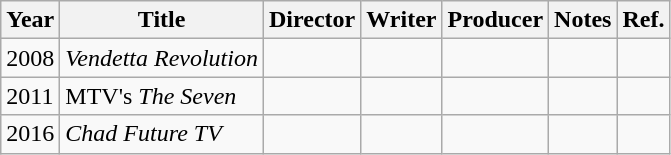<table class="wikitable">
<tr>
<th>Year</th>
<th>Title</th>
<th>Director</th>
<th>Writer</th>
<th>Producer</th>
<th>Notes</th>
<th>Ref.</th>
</tr>
<tr>
<td>2008</td>
<td><em>Vendetta Revolution</em></td>
<td></td>
<td></td>
<td></td>
<td></td>
<td></td>
</tr>
<tr>
<td>2011</td>
<td>MTV's <em>The Seven</em></td>
<td></td>
<td></td>
<td></td>
<td></td>
<td></td>
</tr>
<tr>
<td>2016</td>
<td><em>Chad Future TV</em></td>
<td></td>
<td></td>
<td></td>
<td></td>
<td></td>
</tr>
</table>
